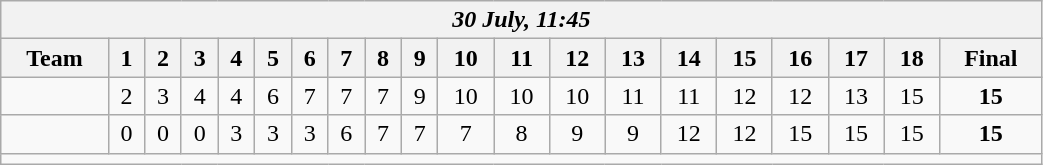<table class=wikitable style="text-align:center; width: 55%">
<tr>
<th colspan=20><em>30 July, 11:45</em></th>
</tr>
<tr>
<th>Team</th>
<th>1</th>
<th>2</th>
<th>3</th>
<th>4</th>
<th>5</th>
<th>6</th>
<th>7</th>
<th>8</th>
<th>9</th>
<th>10</th>
<th>11</th>
<th>12</th>
<th>13</th>
<th>14</th>
<th>15</th>
<th>16</th>
<th>17</th>
<th>18</th>
<th>Final</th>
</tr>
<tr>
<td align=left></td>
<td>2</td>
<td>3</td>
<td>4</td>
<td>4</td>
<td>6</td>
<td>7</td>
<td>7</td>
<td>7</td>
<td>9</td>
<td>10</td>
<td>10</td>
<td>10</td>
<td>11</td>
<td>11</td>
<td>12</td>
<td>12</td>
<td>13</td>
<td>15</td>
<td><strong>15</strong></td>
</tr>
<tr>
<td align=left></td>
<td>0</td>
<td>0</td>
<td>0</td>
<td>3</td>
<td>3</td>
<td>3</td>
<td>6</td>
<td>7</td>
<td>7</td>
<td>7</td>
<td>8</td>
<td>9</td>
<td>9</td>
<td>12</td>
<td>12</td>
<td>15</td>
<td>15</td>
<td>15</td>
<td><strong>15</strong></td>
</tr>
<tr>
<td colspan=20></td>
</tr>
</table>
